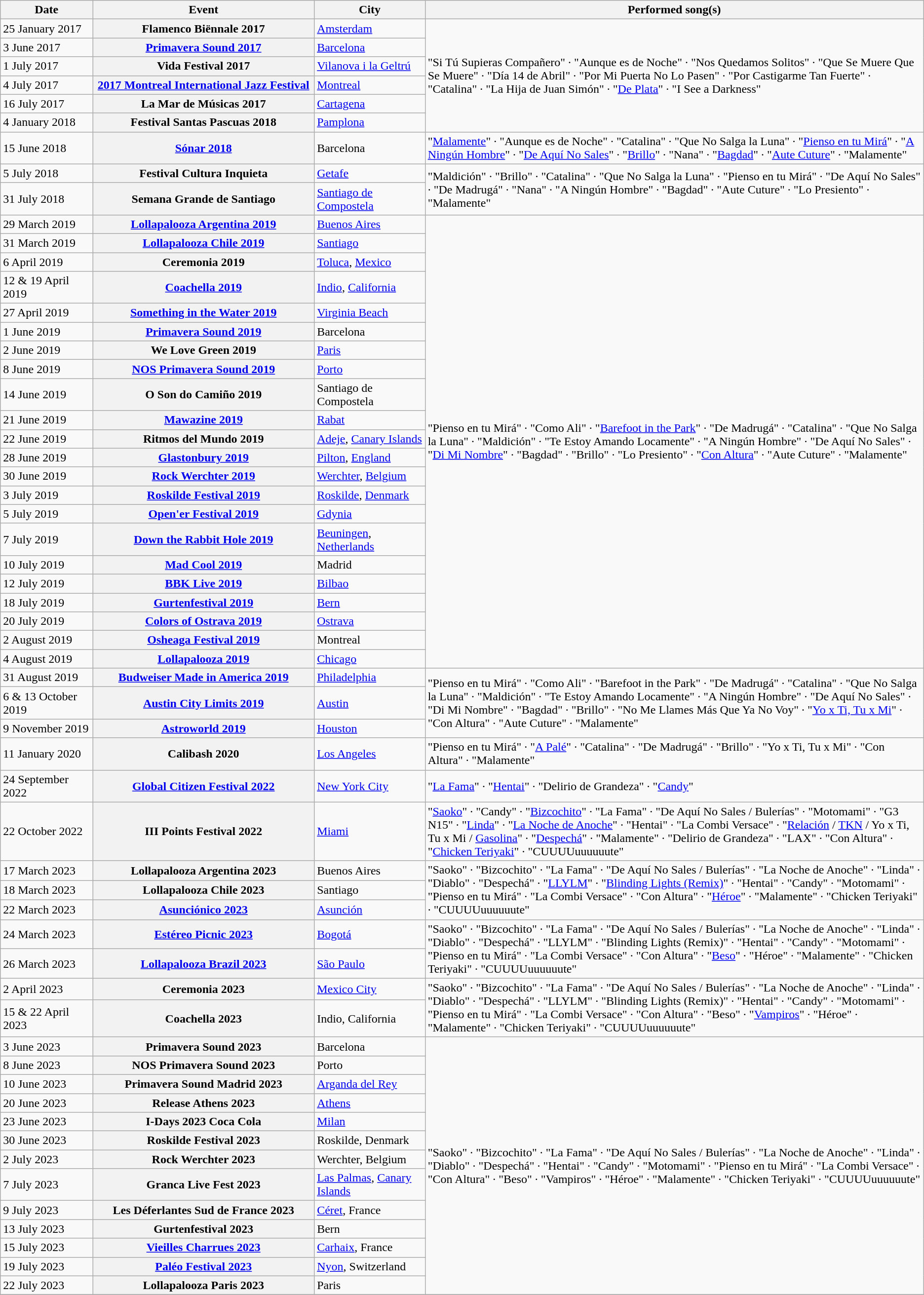<table class="wikitable sortable plainrowheaders">
<tr>
<th style="width:10%;">Date</th>
<th style="width:24%;">Event</th>
<th style="width:12%;">City</th>
<th class="unsortable">Performed song(s)</th>
</tr>
<tr>
<td>25 January 2017</td>
<th scope="row">Flamenco Biënnale 2017</th>
<td><a href='#'>Amsterdam</a></td>
<td rowspan="6">"Si Tú Supieras Compañero" · "Aunque es de Noche" · "Nos Quedamos Solitos" · "Que Se Muere Que Se Muere" · "Día 14 de Abril" · "Por Mi Puerta No Lo Pasen" · "Por Castigarme Tan Fuerte" · "Catalina" · "La Hija de Juan Simón" · "<a href='#'>De Plata</a>" · "I See a Darkness"</td>
</tr>
<tr>
<td>3 June 2017</td>
<th scope="row"><a href='#'>Primavera Sound 2017</a></th>
<td><a href='#'>Barcelona</a></td>
</tr>
<tr>
<td>1 July 2017</td>
<th scope="row">Vida Festival 2017</th>
<td><a href='#'>Vilanova i la Geltrú</a></td>
</tr>
<tr>
<td>4 July 2017</td>
<th scope="row"><a href='#'>2017 Montreal International Jazz Festival</a></th>
<td><a href='#'>Montreal</a></td>
</tr>
<tr>
<td>16 July 2017</td>
<th scope="row">La Mar de Músicas 2017</th>
<td><a href='#'>Cartagena</a></td>
</tr>
<tr>
<td>4 January 2018</td>
<th scope="row">Festival Santas Pascuas 2018</th>
<td><a href='#'>Pamplona</a></td>
</tr>
<tr>
<td>15 June 2018</td>
<th scope="row"><a href='#'>Sónar 2018</a></th>
<td>Barcelona</td>
<td>"<a href='#'>Malamente</a>" · "Aunque es de Noche" · "Catalina" · "Que No Salga la Luna" · "<a href='#'>Pienso en tu Mirá</a>" · "<a href='#'>A Ningún Hombre</a>"  · "<a href='#'>De Aquí No Sales</a>" · "<a href='#'>Brillo</a>" · "Nana" · "<a href='#'>Bagdad</a>" · "<a href='#'>Aute Cuture</a>" · "Malamente"</td>
</tr>
<tr>
<td>5 July 2018</td>
<th scope="row">Festival Cultura Inquieta</th>
<td><a href='#'>Getafe</a></td>
<td rowspan="2">"Maldición" · "Brillo" · "Catalina" · "Que No Salga la Luna" · "Pienso en tu Mirá" · "De Aquí No Sales" · "De Madrugá" · "Nana" · "A Ningún Hombre" · "Bagdad" · "Aute Cuture" · "Lo Presiento" · "Malamente"</td>
</tr>
<tr>
<td>31 July 2018</td>
<th scope="row">Semana Grande de Santiago</th>
<td><a href='#'>Santiago de Compostela</a></td>
</tr>
<tr>
<td>29 March 2019</td>
<th scope="row"><a href='#'>Lollapalooza Argentina 2019</a></th>
<td><a href='#'>Buenos Aires</a></td>
<td rowspan="22">"Pienso en tu Mirá" · "Como Ali" · "<a href='#'>Barefoot in the Park</a>" · "De Madrugá" · "Catalina" · "Que No Salga la Luna" · "Maldición" · "Te Estoy Amando Locamente" · "A Ningún Hombre" · "De Aquí No Sales" · "<a href='#'>Di Mi Nombre</a>" · "Bagdad" · "Brillo" · "Lo Presiento" · "<a href='#'>Con Altura</a>" · "Aute Cuture" · "Malamente"</td>
</tr>
<tr>
<td>31 March 2019</td>
<th scope="row"><a href='#'>Lollapalooza Chile 2019</a></th>
<td><a href='#'>Santiago</a></td>
</tr>
<tr>
<td>6 April 2019</td>
<th scope="row">Ceremonia 2019</th>
<td><a href='#'>Toluca</a>, <a href='#'>Mexico</a></td>
</tr>
<tr>
<td>12 & 19 April 2019</td>
<th scope="row"><a href='#'>Coachella 2019</a></th>
<td><a href='#'>Indio</a>, <a href='#'>California</a></td>
</tr>
<tr>
<td>27 April 2019</td>
<th scope="row"><a href='#'>Something in the Water 2019</a></th>
<td><a href='#'>Virginia Beach</a></td>
</tr>
<tr>
<td>1 June 2019</td>
<th scope="row"><a href='#'>Primavera Sound 2019</a></th>
<td>Barcelona</td>
</tr>
<tr>
<td>2 June 2019</td>
<th scope="row">We Love Green 2019</th>
<td><a href='#'>Paris</a></td>
</tr>
<tr>
<td>8 June 2019</td>
<th scope="row"><a href='#'>NOS Primavera Sound 2019</a></th>
<td><a href='#'>Porto</a></td>
</tr>
<tr>
<td>14 June 2019</td>
<th scope="row">O Son do Camiño 2019</th>
<td>Santiago de Compostela</td>
</tr>
<tr>
<td>21 June 2019</td>
<th scope="row"><a href='#'>Mawazine 2019</a></th>
<td><a href='#'>Rabat</a></td>
</tr>
<tr>
<td>22 June 2019</td>
<th scope="row">Ritmos del Mundo 2019</th>
<td><a href='#'>Adeje</a>, <a href='#'>Canary Islands</a></td>
</tr>
<tr>
<td>28 June 2019</td>
<th scope="row"><a href='#'>Glastonbury 2019</a></th>
<td><a href='#'>Pilton</a>, <a href='#'>England</a></td>
</tr>
<tr>
<td>30 June 2019</td>
<th scope="row"><a href='#'>Rock Werchter 2019</a></th>
<td><a href='#'>Werchter</a>, <a href='#'>Belgium</a></td>
</tr>
<tr>
<td>3 July 2019</td>
<th scope="row"><a href='#'>Roskilde Festival 2019</a></th>
<td><a href='#'>Roskilde</a>, <a href='#'>Denmark</a></td>
</tr>
<tr>
<td>5 July 2019</td>
<th scope="row"><a href='#'>Open'er Festival 2019</a></th>
<td><a href='#'>Gdynia</a></td>
</tr>
<tr>
<td>7 July 2019</td>
<th scope="row"><a href='#'>Down the Rabbit Hole 2019</a></th>
<td><a href='#'>Beuningen</a>, <a href='#'>Netherlands</a></td>
</tr>
<tr>
<td>10 July 2019</td>
<th scope="row"><a href='#'>Mad Cool 2019</a></th>
<td>Madrid</td>
</tr>
<tr>
<td>12 July 2019</td>
<th scope="row"><a href='#'>BBK Live 2019</a></th>
<td><a href='#'>Bilbao</a></td>
</tr>
<tr>
<td>18 July 2019</td>
<th scope="row"><a href='#'>Gurtenfestival 2019</a></th>
<td><a href='#'>Bern</a></td>
</tr>
<tr>
<td>20 July 2019</td>
<th scope="row"><a href='#'>Colors of Ostrava 2019</a></th>
<td><a href='#'>Ostrava</a></td>
</tr>
<tr>
<td>2 August 2019</td>
<th scope="row"><a href='#'>Osheaga Festival 2019</a></th>
<td>Montreal</td>
</tr>
<tr>
<td>4 August 2019</td>
<th scope="row"><a href='#'>Lollapalooza 2019</a></th>
<td><a href='#'>Chicago</a></td>
</tr>
<tr>
<td>31 August 2019</td>
<th scope="row"><a href='#'>Budweiser Made in America 2019</a></th>
<td><a href='#'>Philadelphia</a></td>
<td rowspan="3">"Pienso en tu Mirá" · "Como Ali" · "Barefoot in the Park" · "De Madrugá" · "Catalina" · "Que No Salga la Luna" · "Maldición" · "Te Estoy Amando Locamente" · "A Ningún Hombre" · "De Aquí No Sales" · "Di Mi Nombre" · "Bagdad" · "Brillo" · "No Me Llames Más Que Ya No Voy" · "<a href='#'>Yo x Ti, Tu x Mi</a>" · "Con Altura" · "Aute Cuture" · "Malamente"</td>
</tr>
<tr>
<td>6 & 13 October 2019</td>
<th scope="row"><a href='#'>Austin City Limits 2019</a></th>
<td><a href='#'>Austin</a></td>
</tr>
<tr>
<td>9 November 2019</td>
<th scope="row"><a href='#'>Astroworld 2019</a></th>
<td><a href='#'>Houston</a></td>
</tr>
<tr>
<td>11 January 2020</td>
<th scope="row">Calibash 2020</th>
<td><a href='#'>Los Angeles</a></td>
<td>"Pienso en tu Mirá" · "<a href='#'>A Palé</a>" · "Catalina" · "De Madrugá" · "Brillo" · "Yo x Ti, Tu x Mi" · "Con Altura" · "Malamente"</td>
</tr>
<tr>
<td>24 September 2022</td>
<th scope="row"><a href='#'>Global Citizen Festival 2022</a></th>
<td><a href='#'>New York City</a></td>
<td>"<a href='#'>La Fama</a>" · "<a href='#'>Hentai</a>" · "Delirio de Grandeza" · "<a href='#'>Candy</a>"</td>
</tr>
<tr>
<td>22 October 2022</td>
<th scope="row">III Points Festival 2022</th>
<td><a href='#'>Miami</a></td>
<td>"<a href='#'>Saoko</a>" · "Candy" · "<a href='#'>Bizcochito</a>" · "La Fama" · "De Aquí No Sales / Bulerías" · "Motomami" · "G3 N15" · "<a href='#'>Linda</a>" · "<a href='#'>La Noche de Anoche</a>" · "Hentai" · "La Combi Versace" · "<a href='#'>Relación</a> / <a href='#'>TKN</a> / Yo x Ti, Tu x Mi / <a href='#'>Gasolina</a>" · "<a href='#'>Despechá</a>" · "Malamente" · "Delirio de Grandeza" · "LAX" · "Con Altura" · "<a href='#'>Chicken Teriyaki</a>" · "CUUUUuuuuuute"</td>
</tr>
<tr>
<td>17 March 2023</td>
<th scope="row">Lollapalooza Argentina 2023</th>
<td>Buenos Aires</td>
<td rowspan="3">"Saoko" · "Bizcochito" · "La Fama" · "De Aquí No Sales / Bulerías" · "La Noche de Anoche" · "Linda" · "Diablo" · "Despechá" · "<a href='#'>LLYLM</a>" · "<a href='#'>Blinding Lights (Remix)</a>" · "Hentai" · "Candy" · "Motomami" · "Pienso en tu Mirá" · "La Combi Versace" · "Con Altura" · "<a href='#'>Héroe</a>" · "Malamente" · "Chicken Teriyaki" · "CUUUUuuuuuute"</td>
</tr>
<tr>
<td>18 March 2023</td>
<th scope="row">Lollapalooza Chile 2023</th>
<td>Santiago</td>
</tr>
<tr>
<td>22 March 2023</td>
<th scope="row"><a href='#'>Asunciónico 2023</a></th>
<td><a href='#'>Asunción</a></td>
</tr>
<tr>
<td>24 March 2023</td>
<th scope="row"><a href='#'>Estéreo Picnic 2023</a></th>
<td><a href='#'>Bogotá</a></td>
<td rowspan="2">"Saoko" · "Bizcochito" · "La Fama" · "De Aquí No Sales / Bulerías" · "La Noche de Anoche" · "Linda" · "Diablo" · "Despechá" · "LLYLM" · "Blinding Lights (Remix)" · "Hentai" · "Candy" · "Motomami" · "Pienso en tu Mirá" · "La Combi Versace" · "Con Altura" · "<a href='#'>Beso</a>" · "Héroe" · "Malamente" · "Chicken Teriyaki" · "CUUUUuuuuuute"</td>
</tr>
<tr>
<td>26 March 2023</td>
<th scope="row"><a href='#'>Lollapalooza Brazil 2023</a></th>
<td><a href='#'>São Paulo</a></td>
</tr>
<tr>
<td>2 April 2023</td>
<th scope="row">Ceremonia 2023</th>
<td><a href='#'>Mexico City</a></td>
<td rowspan="2">"Saoko" · "Bizcochito" · "La Fama" · "De Aquí No Sales / Bulerías" · "La Noche de Anoche" · "Linda" · "Diablo" · "Despechá" · "LLYLM" · "Blinding Lights (Remix)" · "Hentai" · "Candy" · "Motomami" · "Pienso en tu Mirá" · "La Combi Versace" · "Con Altura" · "Beso" · "<a href='#'>Vampiros</a>" · "Héroe" · "Malamente" · "Chicken Teriyaki" · "CUUUUuuuuuute"</td>
</tr>
<tr>
<td>15 & 22 April 2023</td>
<th scope="row">Coachella 2023</th>
<td>Indio, California</td>
</tr>
<tr>
<td>3 June 2023</td>
<th scope="row">Primavera Sound 2023</th>
<td>Barcelona</td>
<td rowspan="13">"Saoko" · "Bizcochito" · "La Fama" · "De Aquí No Sales / Bulerías" · "La Noche de Anoche" · "Linda" · "Diablo" · "Despechá" · "Hentai" · "Candy" · "Motomami" · "Pienso en tu Mirá" · "La Combi Versace" · "Con Altura" · "Beso" · "Vampiros" · "Héroe" · "Malamente" · "Chicken Teriyaki" · "CUUUUuuuuuute"</td>
</tr>
<tr>
<td>8 June 2023</td>
<th scope="row">NOS Primavera Sound 2023</th>
<td>Porto</td>
</tr>
<tr>
<td>10 June 2023</td>
<th scope="row">Primavera Sound Madrid 2023</th>
<td><a href='#'>Arganda del Rey</a></td>
</tr>
<tr>
<td>20 June 2023</td>
<th scope="row">Release Athens 2023</th>
<td><a href='#'>Athens</a></td>
</tr>
<tr>
<td>23 June 2023</td>
<th scope="row">I-Days 2023 Coca Cola</th>
<td><a href='#'>Milan</a></td>
</tr>
<tr>
<td>30 June 2023</td>
<th scope="row">Roskilde Festival 2023</th>
<td>Roskilde, Denmark</td>
</tr>
<tr>
<td>2 July 2023</td>
<th scope="row">Rock Werchter 2023</th>
<td>Werchter, Belgium</td>
</tr>
<tr>
<td>7 July 2023</td>
<th scope="row">Granca Live Fest 2023</th>
<td><a href='#'>Las Palmas</a>, <a href='#'>Canary Islands</a></td>
</tr>
<tr>
<td>9 July 2023</td>
<th scope="row">Les Déferlantes Sud de France 2023</th>
<td><a href='#'>Céret</a>, France</td>
</tr>
<tr>
<td>13 July 2023</td>
<th scope="row">Gurtenfestival 2023</th>
<td>Bern</td>
</tr>
<tr>
<td>15 July 2023</td>
<th scope="row"><a href='#'>Vieilles Charrues 2023</a></th>
<td><a href='#'>Carhaix</a>, France</td>
</tr>
<tr>
<td>19 July 2023</td>
<th scope="row"><a href='#'>Paléo Festival 2023</a></th>
<td><a href='#'>Nyon</a>, Switzerland</td>
</tr>
<tr>
<td>22 July 2023</td>
<th scope="row">Lollapalooza Paris 2023</th>
<td>Paris</td>
</tr>
<tr>
</tr>
</table>
